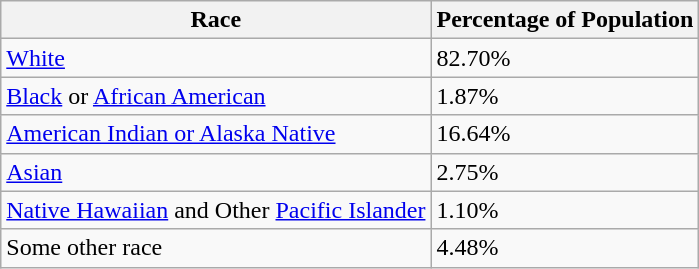<table class="wikitable">
<tr>
<th>Race</th>
<th>Percentage of Population</th>
</tr>
<tr>
<td><a href='#'>White</a></td>
<td>82.70%</td>
</tr>
<tr>
<td><a href='#'>Black</a> or <a href='#'>African American</a></td>
<td>1.87%</td>
</tr>
<tr>
<td><a href='#'>American Indian or Alaska Native</a></td>
<td>16.64%</td>
</tr>
<tr>
<td><a href='#'>Asian</a></td>
<td>2.75%</td>
</tr>
<tr>
<td><a href='#'>Native Hawaiian</a> and Other <a href='#'>Pacific Islander</a></td>
<td>1.10%</td>
</tr>
<tr>
<td>Some other race</td>
<td>4.48%</td>
</tr>
</table>
